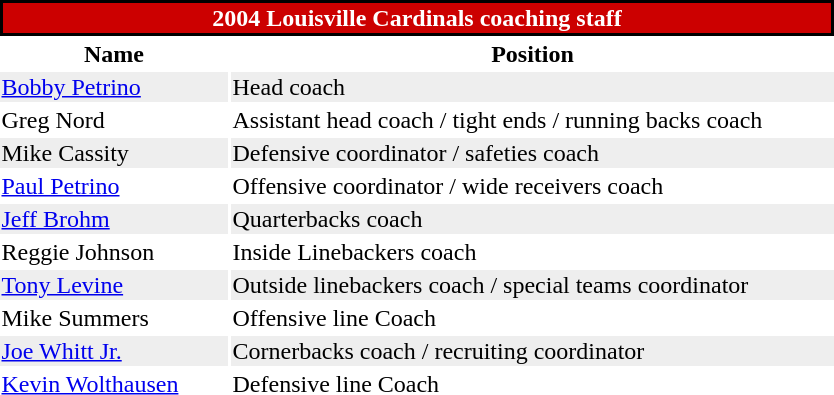<table class="toccolours">
<tr>
<th colspan="5" style="text-align: center; background:#CC0000; color:#FFFFFF; border:2px solid black">2004 Louisville Cardinals coaching staff</th>
</tr>
<tr>
<th width="150px">Name</th>
<th width="400px">Position</th>
</tr>
<tr bgcolor=#EEEEEE>
<td><a href='#'>Bobby Petrino</a></td>
<td>Head coach</td>
</tr>
<tr>
<td>Greg Nord</td>
<td>Assistant head coach / tight ends / running backs coach</td>
</tr>
<tr bgcolor=#EEEEEE>
<td>Mike Cassity</td>
<td>Defensive coordinator / safeties coach</td>
</tr>
<tr>
<td><a href='#'>Paul Petrino</a></td>
<td>Offensive coordinator / wide receivers coach</td>
</tr>
<tr bgcolor=#EEEEEE>
<td><a href='#'>Jeff Brohm</a></td>
<td>Quarterbacks coach</td>
</tr>
<tr>
<td>Reggie Johnson</td>
<td>Inside Linebackers coach</td>
</tr>
<tr bgcolor=#EEEEEE>
<td><a href='#'>Tony Levine</a></td>
<td>Outside linebackers coach / special teams coordinator</td>
</tr>
<tr>
<td>Mike Summers</td>
<td>Offensive line Coach</td>
</tr>
<tr bgcolor=#EEEEEE>
<td><a href='#'>Joe Whitt Jr.</a></td>
<td>Cornerbacks coach / recruiting coordinator</td>
</tr>
<tr>
<td><a href='#'>Kevin Wolthausen</a></td>
<td>Defensive line Coach</td>
</tr>
</table>
